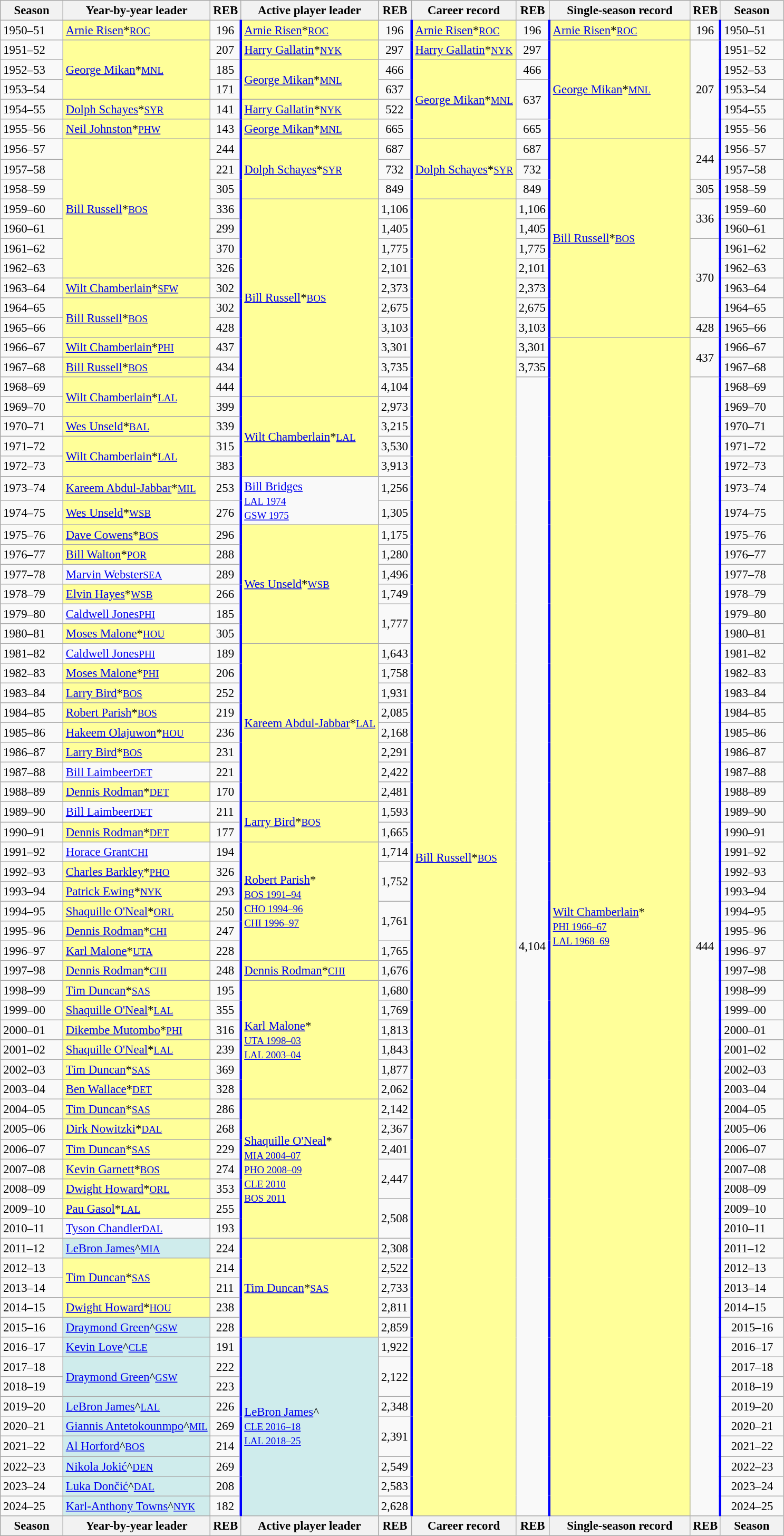<table class="wikitable" style="font-size: 95%;">
<tr style="font-size:100%;">
<th width=8%>Season</th>
<th>Year-by-year leader</th>
<th>REB</th>
<th>Active player leader</th>
<th>REB</th>
<th>Career record</th>
<th>REB</th>
<th width=18%>Single-season record</th>
<th>REB</th>
<th width=8%>Season</th>
</tr>
<tr>
<td>1950–51</td>
<td bgcolor="#FFFF99"><a href='#'>Arnie Risen</a>*<small><a href='#'>ROC</a></small></td>
<td align=center style="border-right: solid blue">196</td>
<td bgcolor="#FFFF99"><a href='#'>Arnie Risen</a>*<small><a href='#'>ROC</a></small></td>
<td align=center style="border-right: solid blue">196</td>
<td bgcolor="#FFFF99"><a href='#'>Arnie Risen</a>*<small><a href='#'>ROC</a></small></td>
<td align=center style="border-right: solid blue">196</td>
<td bgcolor="#FFFF99"><a href='#'>Arnie Risen</a>*<small><a href='#'>ROC</a></small></td>
<td align=center style="border-right: solid blue">196</td>
<td>1950–51</td>
</tr>
<tr>
<td>1951–52</td>
<td rowspan=3 bgcolor="#FFFF99"><a href='#'>George Mikan</a>*<small><a href='#'>MNL</a></small></td>
<td align=center  style="border-right: solid blue">207</td>
<td bgcolor="#FFFF99"><a href='#'>Harry Gallatin</a>*<small><a href='#'>NYK</a></small></td>
<td align=center style="border-right: solid blue">297</td>
<td bgcolor="#FFFF99"><a href='#'>Harry Gallatin</a>*<small><a href='#'>NYK</a></small></td>
<td align=center style="border-right: solid blue">297</td>
<td rowspan=5 bgcolor="#FFFF99"><a href='#'>George Mikan</a>*<small><a href='#'>MNL</a></small></td>
<td align=center rowspan=5 style="border-right: solid blue">207</td>
<td>1951–52</td>
</tr>
<tr>
<td>1952–53</td>
<td align=center  style="border-right: solid blue">185</td>
<td rowspan=2 bgcolor="#FFFF99"><a href='#'>George Mikan</a>*<small><a href='#'>MNL</a></small></td>
<td align=center style="border-right: solid blue">466</td>
<td rowspan=4 bgcolor="#FFFF99"><a href='#'>George Mikan</a>*<small><a href='#'>MNL</a></small></td>
<td align=center style="border-right: solid blue">466</td>
<td>1952–53</td>
</tr>
<tr>
<td>1953–54</td>
<td align=center  style="border-right: solid blue">171</td>
<td align=center  style="border-right: solid blue">637</td>
<td align=center rowspan=2 style="border-right: solid blue">637</td>
<td>1953–54</td>
</tr>
<tr>
<td>1954–55</td>
<td bgcolor="#FFFF99"><a href='#'>Dolph Schayes</a>*<small><a href='#'>SYR</a></small></td>
<td align=center style="border-right: solid blue">141</td>
<td bgcolor="#FFFF99"><a href='#'>Harry Gallatin</a>*<small><a href='#'>NYK</a></small></td>
<td align=center style="border-right: solid blue">522</td>
<td>1954–55</td>
</tr>
<tr>
<td>1955–56</td>
<td bgcolor="#FFFF99"><a href='#'>Neil Johnston</a>*<small><a href='#'>PHW</a></small></td>
<td align=center style="border-right: solid blue">143</td>
<td bgcolor="#FFFF99"><a href='#'>George Mikan</a>*<small><a href='#'>MNL</a></small></td>
<td align=center  style="border-right: solid blue">665</td>
<td align=center  style="border-right: solid blue">665</td>
<td>1955–56</td>
</tr>
<tr>
<td>1956–57</td>
<td rowspan=7 bgcolor="#FFFF99"><a href='#'>Bill Russell</a>*<small><a href='#'>BOS</a></small></td>
<td align=center style="border-right: solid blue">244</td>
<td rowspan=3 bgcolor="#FFFF99"><a href='#'>Dolph Schayes</a>*<small><a href='#'>SYR</a></small></td>
<td align=center  style="border-right: solid blue">687</td>
<td rowspan=3 bgcolor="#FFFF99"><a href='#'>Dolph Schayes</a>*<small><a href='#'>SYR</a></small></td>
<td align=center  style="border-right: solid blue">687</td>
<td rowspan=10 bgcolor="#FFFF99"><a href='#'>Bill Russell</a>*<small><a href='#'>BOS</a></small></td>
<td align=center rowspan=2 style="border-right: solid blue">244</td>
<td>1956–57</td>
</tr>
<tr>
<td>1957–58</td>
<td align=center style="border-right: solid blue">221</td>
<td align=center style="border-right: solid blue">732</td>
<td align=center style="border-right: solid blue">732</td>
<td>1957–58</td>
</tr>
<tr>
<td>1958–59</td>
<td align=center style="border-right: solid blue">305</td>
<td align=center style="border-right: solid blue">849</td>
<td align=center style="border-right: solid blue">849</td>
<td align=center style="border-right: solid blue">305</td>
<td>1958–59</td>
</tr>
<tr>
<td>1959–60</td>
<td align=center style="border-right: solid blue">336</td>
<td rowspan=10 bgcolor="#FFFF99"><a href='#'>Bill Russell</a>*<small><a href='#'>BOS</a></small></td>
<td align=center style="border-right: solid blue">1,106</td>
<td rowspan=66 bgcolor="#FFFF99"><a href='#'>Bill Russell</a>*<small><a href='#'>BOS</a></small></td>
<td align=center style="border-right: solid blue">1,106</td>
<td rowspan=2 align=center style="border-right: solid blue">336</td>
<td>1959–60</td>
</tr>
<tr>
<td>1960–61</td>
<td align=center style="border-right: solid blue">299</td>
<td align=center style="border-right: solid blue">1,405</td>
<td align=center style="border-right: solid blue">1,405</td>
<td>1960–61</td>
</tr>
<tr>
<td>1961–62</td>
<td align=center style="border-right: solid blue">370</td>
<td align=center style="border-right: solid blue">1,775</td>
<td align=center style="border-right: solid blue">1,775</td>
<td rowspan=4 align=center style="border-right: solid blue">370</td>
<td>1961–62</td>
</tr>
<tr>
<td>1962–63</td>
<td align=center style="border-right: solid blue">326</td>
<td align=center style="border-right: solid blue">2,101</td>
<td align=center style="border-right: solid blue">2,101</td>
<td>1962–63</td>
</tr>
<tr>
<td>1963–64</td>
<td bgcolor="#FFFF99"><a href='#'>Wilt Chamberlain</a>*<small><a href='#'>SFW</a></small></td>
<td align=center style="border-right: solid blue">302</td>
<td align=center style="border-right: solid blue">2,373</td>
<td align=center style="border-right: solid blue">2,373</td>
<td>1963–64</td>
</tr>
<tr>
<td>1964–65</td>
<td rowspan=2 bgcolor="#FFFF99"><a href='#'>Bill Russell</a>*<small><a href='#'>BOS</a></small></td>
<td align=center style="border-right: solid blue">302</td>
<td align=center style="border-right: solid blue">2,675</td>
<td align=center style="border-right: solid blue">2,675</td>
<td>1964–65</td>
</tr>
<tr>
<td>1965–66</td>
<td align=center style="border-right: solid blue">428</td>
<td align=center style="border-right: solid blue">3,103</td>
<td align=center style="border-right: solid blue">3,103</td>
<td align=center style="border-right: solid blue">428</td>
<td>1965–66</td>
</tr>
<tr>
<td>1966–67</td>
<td bgcolor="#FFFF99"><a href='#'>Wilt Chamberlain</a>*<small><a href='#'>PHI</a></small></td>
<td align=center style="border-right: solid blue">437</td>
<td align=center style="border-right: solid blue">3,301</td>
<td align=center style="border-right: solid blue">3,301</td>
<td rowspan=59 bgcolor="#FFFF99"><a href='#'>Wilt Chamberlain</a>*<br><small><a href='#'>PHI 1966–67</a></small><br><small><a href='#'>LAL 1968–69</a></small></td>
<td align=center rowspan=2 style="border-right: solid blue">437</td>
<td>1966–67</td>
</tr>
<tr>
<td>1967–68</td>
<td bgcolor="#FFFF99"><a href='#'>Bill Russell</a>*<small><a href='#'>BOS</a></small></td>
<td align=center style="border-right: solid blue">434</td>
<td align=center style="border-right: solid blue">3,735</td>
<td align=center style="border-right: solid blue">3,735</td>
<td>1967–68</td>
</tr>
<tr>
<td>1968–69</td>
<td rowspan=2 bgcolor="#FFFF99"><a href='#'>Wilt Chamberlain</a>*<small><a href='#'>LAL</a></small></td>
<td align=center style="border-right: solid blue">444</td>
<td align=center style="border-right: solid blue">4,104</td>
<td rowspan=57 align=center style="border-right: solid blue">4,104</td>
<td align=center rowspan=57 style="border-right: solid blue">444</td>
<td>1968–69</td>
</tr>
<tr>
<td>1969–70</td>
<td align=center style="border-right: solid blue">399</td>
<td rowspan=4 bgcolor="#FFFF99"><a href='#'>Wilt Chamberlain</a>*<small><a href='#'>LAL</a></small></td>
<td align=center style="border-right: solid blue">2,973</td>
<td>1969–70</td>
</tr>
<tr>
<td>1970–71</td>
<td bgcolor="#FFFF99"><a href='#'>Wes Unseld</a>*<small><a href='#'>BAL</a></small></td>
<td align=center style="border-right: solid blue">339</td>
<td align=center style="border-right: solid blue">3,215</td>
<td>1970–71</td>
</tr>
<tr>
<td>1971–72</td>
<td rowspan=2 bgcolor="#FFFF99"><a href='#'>Wilt Chamberlain</a>*<small><a href='#'>LAL</a></small></td>
<td align=center style="border-right: solid blue">315</td>
<td align=center style="border-right: solid blue">3,530</td>
<td>1971–72</td>
</tr>
<tr>
<td>1972–73</td>
<td align=center style="border-right: solid blue">383</td>
<td align=center style="border-right: solid blue">3,913</td>
<td>1972–73</td>
</tr>
<tr>
<td>1973–74</td>
<td bgcolor="#FFFF99"><a href='#'>Kareem Abdul-Jabbar</a>*<small><a href='#'>MIL</a></small></td>
<td align=center style="border-right: solid blue">253</td>
<td rowspan=2><a href='#'>Bill Bridges</a><br><small><a href='#'>LAL 1974</a></small><br><small><a href='#'>GSW 1975</a></small></td>
<td align=center style="border-right: solid blue">1,256</td>
<td>1973–74</td>
</tr>
<tr>
<td>1974–75</td>
<td bgcolor="#FFFF99"><a href='#'>Wes Unseld</a>*<small><a href='#'>WSB</a></small></td>
<td align=center style="border-right: solid blue">276</td>
<td align=center style="border-right: solid blue">1,305</td>
<td>1974–75</td>
</tr>
<tr>
<td>1975–76</td>
<td bgcolor="#FFFF99"><a href='#'>Dave Cowens</a>*<small><a href='#'>BOS</a></small></td>
<td align=center style="border-right: solid blue">296</td>
<td rowspan=6 bgcolor="#FFFF99"><a href='#'>Wes Unseld</a>*<small><a href='#'>WSB</a></small></td>
<td align=center style="border-right: solid blue">1,175</td>
<td>1975–76</td>
</tr>
<tr>
<td>1976–77</td>
<td bgcolor="#FFFF99"><a href='#'>Bill Walton</a>*<small><a href='#'>POR</a></small></td>
<td align=center style="border-right: solid blue">288</td>
<td align=center style="border-right: solid blue">1,280</td>
<td>1976–77</td>
</tr>
<tr>
<td>1977–78</td>
<td><a href='#'>Marvin Webster</a><small><a href='#'>SEA</a></small></td>
<td align=center style="border-right: solid blue">289</td>
<td align=center style="border-right: solid blue">1,496</td>
<td>1977–78</td>
</tr>
<tr>
<td>1978–79</td>
<td bgcolor="#FFFF99"><a href='#'>Elvin Hayes</a>*<small><a href='#'>WSB</a></small></td>
<td align=center style="border-right: solid blue">266</td>
<td align=center style="border-right: solid blue">1,749</td>
<td>1978–79</td>
</tr>
<tr>
<td>1979–80</td>
<td><a href='#'>Caldwell Jones</a><small><a href='#'>PHI</a></small></td>
<td align=center style="border-right: solid blue">185</td>
<td rowspan=2 align=center style="border-right: solid blue">1,777</td>
<td>1979–80</td>
</tr>
<tr>
<td>1980–81</td>
<td bgcolor="#FFFF99"><a href='#'>Moses Malone</a>*<small><a href='#'>HOU</a></small></td>
<td align=center style="border-right: solid blue">305</td>
<td>1980–81</td>
</tr>
<tr>
<td>1981–82</td>
<td><a href='#'>Caldwell Jones</a><small><a href='#'>PHI</a></small></td>
<td align=center style="border-right: solid blue">189</td>
<td rowspan=8 bgcolor="#FFFF99"><a href='#'>Kareem Abdul-Jabbar</a>*<small><a href='#'>LAL</a></small></td>
<td align=center style="border-right: solid blue">1,643</td>
<td>1981–82</td>
</tr>
<tr>
<td>1982–83</td>
<td bgcolor="#FFFF99"><a href='#'>Moses Malone</a>*<small><a href='#'>PHI</a></small></td>
<td align=center style="border-right: solid blue">206</td>
<td align=center style="border-right: solid blue">1,758</td>
<td>1982–83</td>
</tr>
<tr>
<td>1983–84</td>
<td bgcolor="#FFFF99"><a href='#'>Larry Bird</a>*<small><a href='#'>BOS</a></small></td>
<td align=center style="border-right: solid blue">252</td>
<td align=center style="border-right: solid blue">1,931</td>
<td>1983–84</td>
</tr>
<tr>
<td>1984–85</td>
<td bgcolor="#FFFF99"><a href='#'>Robert Parish</a>*<small><a href='#'>BOS</a></small></td>
<td align=center style="border-right: solid blue">219</td>
<td align=center style="border-right: solid blue">2,085</td>
<td>1984–85</td>
</tr>
<tr>
<td>1985–86</td>
<td bgcolor="#FFFF99"><a href='#'>Hakeem Olajuwon</a>*<small><a href='#'>HOU</a></small></td>
<td align=center style="border-right: solid blue">236</td>
<td align=center style="border-right: solid blue">2,168</td>
<td>1985–86</td>
</tr>
<tr>
<td>1986–87</td>
<td bgcolor="#FFFF99"><a href='#'>Larry Bird</a>*<small><a href='#'>BOS</a></small></td>
<td align=center style="border-right: solid blue">231</td>
<td align=center style="border-right: solid blue">2,291</td>
<td>1986–87</td>
</tr>
<tr>
<td>1987–88</td>
<td><a href='#'>Bill Laimbeer</a><small><a href='#'>DET</a></small></td>
<td align=center style="border-right: solid blue">221</td>
<td align=center style="border-right: solid blue">2,422</td>
<td>1987–88</td>
</tr>
<tr>
<td>1988–89</td>
<td bgcolor="#FFFF99"><a href='#'>Dennis Rodman</a>*<small><a href='#'>DET</a></small></td>
<td align=center style="border-right: solid blue">170</td>
<td align=center style="border-right: solid blue">2,481</td>
<td>1988–89</td>
</tr>
<tr>
<td>1989–90</td>
<td><a href='#'>Bill Laimbeer</a><small><a href='#'>DET</a></small></td>
<td align=center style="border-right: solid blue">211</td>
<td rowspan=2 bgcolor="#FFFF99"><a href='#'>Larry Bird</a>*<small><a href='#'>BOS</a></small></td>
<td align=center style="border-right: solid blue">1,593</td>
<td>1989–90</td>
</tr>
<tr>
<td>1990–91</td>
<td bgcolor="#FFFF99"><a href='#'>Dennis Rodman</a>*<small><a href='#'>DET</a></small></td>
<td align=center style="border-right: solid blue">177</td>
<td align=center style="border-right: solid blue">1,665</td>
<td>1990–91</td>
</tr>
<tr>
<td>1991–92</td>
<td><a href='#'>Horace Grant</a><small><a href='#'>CHI</a></small></td>
<td align=center style="border-right: solid blue">194</td>
<td rowspan=6 bgcolor="#FFFF99"><a href='#'>Robert Parish</a>*<br><small><a href='#'>BOS 1991–94</a></small><br><small><a href='#'>CHO 1994–96</a></small><br><small><a href='#'>CHI 1996–97</a></small></td>
<td align=center style="border-right: solid blue">1,714</td>
<td>1991–92</td>
</tr>
<tr>
<td>1992–93</td>
<td bgcolor="#FFFF99"><a href='#'>Charles Barkley</a>*<small><a href='#'>PHO</a></small></td>
<td align=center style="border-right: solid blue">326</td>
<td rowspan=2 align=center style="border-right: solid blue">1,752</td>
<td>1992–93</td>
</tr>
<tr>
<td>1993–94</td>
<td bgcolor="#FFFF99"><a href='#'>Patrick Ewing</a>*<small><a href='#'>NYK</a></small></td>
<td align=center style="border-right: solid blue">293</td>
<td>1993–94</td>
</tr>
<tr>
<td>1994–95</td>
<td bgcolor="#FFFF99"><a href='#'>Shaquille O'Neal</a>*<small><a href='#'>ORL</a></small></td>
<td align=center style="border-right: solid blue">250</td>
<td rowspan=2 align=center style="border-right: solid blue">1,761</td>
<td>1994–95</td>
</tr>
<tr>
<td>1995–96</td>
<td bgcolor="#FFFF99"><a href='#'>Dennis Rodman</a>*<small><a href='#'>CHI</a></small></td>
<td align=center style="border-right: solid blue">247</td>
<td>1995–96</td>
</tr>
<tr>
<td>1996–97</td>
<td bgcolor="#FFFF99"><a href='#'>Karl Malone</a>*<small><a href='#'>UTA</a></small></td>
<td align=center style="border-right: solid blue">228</td>
<td align=center style="border-right: solid blue">1,765</td>
<td>1996–97</td>
</tr>
<tr>
<td>1997–98</td>
<td bgcolor="#FFFF99"><a href='#'>Dennis Rodman</a>*<small><a href='#'>CHI</a></small></td>
<td align=center style="border-right: solid blue">248</td>
<td bgcolor="#FFFF99"><a href='#'>Dennis Rodman</a>*<small><a href='#'>CHI</a></small></td>
<td align=center style="border-right: solid blue">1,676</td>
<td>1997–98</td>
</tr>
<tr>
<td>1998–99</td>
<td bgcolor="#FFFF99"><a href='#'>Tim Duncan</a>*<small><a href='#'>SAS</a></small></td>
<td align=center style="border-right: solid blue">195</td>
<td rowspan=6 bgcolor="#FFFF99"><a href='#'>Karl Malone</a>*<br><small><a href='#'>UTA 1998–03</a></small><br><small><a href='#'>LAL 2003–04</a></small></td>
<td align=center style="border-right: solid blue">1,680</td>
<td>1998–99</td>
</tr>
<tr>
<td>1999–00</td>
<td bgcolor="#FFFF99"><a href='#'>Shaquille O'Neal</a>*<small><a href='#'>LAL</a></small></td>
<td align=center style="border-right: solid blue">355</td>
<td align=center style="border-right: solid blue">1,769</td>
<td>1999–00</td>
</tr>
<tr>
<td>2000–01</td>
<td bgcolor="#FFFF99"><a href='#'>Dikembe Mutombo</a>*<small><a href='#'>PHI</a></small></td>
<td align=center style="border-right: solid blue">316</td>
<td align=center style="border-right: solid blue">1,813</td>
<td>2000–01</td>
</tr>
<tr>
<td>2001–02</td>
<td bgcolor="#FFFF99"><a href='#'>Shaquille O'Neal</a>*<small><a href='#'>LAL</a></small></td>
<td align=center style="border-right: solid blue">239</td>
<td align=center style="border-right: solid blue">1,843</td>
<td>2001–02</td>
</tr>
<tr>
<td>2002–03</td>
<td bgcolor="#FFFF99"><a href='#'>Tim Duncan</a>*<small><a href='#'>SAS</a></small></td>
<td align=center style="border-right: solid blue">369</td>
<td align=center style="border-right: solid blue">1,877</td>
<td>2002–03</td>
</tr>
<tr>
<td>2003–04</td>
<td bgcolor="#FFFF99"><a href='#'>Ben Wallace</a>*<small><a href='#'>DET</a></small></td>
<td align=center style="border-right: solid blue">328</td>
<td align=center style="border-right: solid blue">2,062</td>
<td>2003–04</td>
</tr>
<tr>
<td>2004–05</td>
<td bgcolor="#FFFF99"><a href='#'>Tim Duncan</a>*<small><a href='#'>SAS</a></small></td>
<td align=center style="border-right: solid blue">286</td>
<td rowspan=7 bgcolor="#FFFF99"><a href='#'>Shaquille O'Neal</a>*<br><small><a href='#'>MIA 2004–07</a></small><br><small><a href='#'>PHO 2008–09</a></small><br><small><a href='#'>CLE 2010</a></small><br><small><a href='#'>BOS 2011</a></small></td>
<td align=center style="border-right: solid blue">2,142</td>
<td>2004–05</td>
</tr>
<tr>
<td>2005–06</td>
<td bgcolor="#FFFF99"><a href='#'>Dirk Nowitzki</a>*<small><a href='#'>DAL</a></small></td>
<td align=center style="border-right: solid blue">268</td>
<td align=center style="border-right: solid blue">2,367</td>
<td>2005–06</td>
</tr>
<tr>
<td>2006–07</td>
<td bgcolor="#FFFF99"><a href='#'>Tim Duncan</a>*<small><a href='#'>SAS</a></small></td>
<td align=center style="border-right: solid blue">229</td>
<td align=center style="border-right: solid blue">2,401</td>
<td>2006–07</td>
</tr>
<tr>
<td>2007–08</td>
<td bgcolor="#FFFF99"><a href='#'>Kevin Garnett</a>*<small><a href='#'>BOS</a></small></td>
<td align=center style="border-right: solid blue">274</td>
<td rowspan=2 align=center style="border-right: solid blue">2,447</td>
<td>2007–08</td>
</tr>
<tr>
<td>2008–09</td>
<td bgcolor="#FFFF99"><a href='#'>Dwight Howard</a>*<small><a href='#'>ORL</a></small></td>
<td align=center style="border-right: solid blue">353</td>
<td>2008–09</td>
</tr>
<tr>
<td>2009–10</td>
<td bgcolor="#FFFF99"><a href='#'>Pau Gasol</a>*<small><a href='#'>LAL</a></small></td>
<td align=center style="border-right: solid blue">255</td>
<td rowspan=2 align=center style="border-right: solid blue">2,508</td>
<td>2009–10</td>
</tr>
<tr>
<td>2010–11</td>
<td><a href='#'>Tyson Chandler</a><small><a href='#'>DAL</a></small></td>
<td align=center style="border-right: solid blue">193</td>
<td>2010–11</td>
</tr>
<tr>
<td>2011–12</td>
<td bgcolor="#CFECEC"><a href='#'>LeBron James</a>^<small><a href='#'>MIA</a></small></td>
<td align=center style="border-right: solid blue">224</td>
<td rowspan=5 bgcolor="#FFFF99"><a href='#'>Tim Duncan</a>*<small><a href='#'>SAS</a></small></td>
<td align=center style="border-right: solid blue">2,308</td>
<td>2011–12</td>
</tr>
<tr>
<td>2012–13</td>
<td rowspan=2 bgcolor="#FFFF99"><a href='#'>Tim Duncan</a>*<small><a href='#'>SAS</a></small></td>
<td align=center style="border-right: solid blue">214</td>
<td align=center style="border-right: solid blue">2,522</td>
<td>2012–13</td>
</tr>
<tr>
<td>2013–14</td>
<td align=center style="border-right: solid blue">211</td>
<td align=center style="border-right: solid blue">2,733</td>
<td>2013–14</td>
</tr>
<tr>
<td>2014–15</td>
<td bgcolor="#FFFF99"><a href='#'>Dwight Howard</a>*<small><a href='#'>HOU</a></small></td>
<td align=center style="border-right: solid blue">238</td>
<td align=center style="border-right: solid blue">2,811</td>
<td>2014–15</td>
</tr>
<tr>
<td>2015–16</td>
<td bgcolor="#CFECEC"><a href='#'>Draymond Green</a>^<a href='#'><small>GSW</small></a></td>
<td align=center style="border-right: solid blue">228</td>
<td align=center style="border-right: solid blue">2,859</td>
<td align=center>2015–16</td>
</tr>
<tr>
<td>2016–17</td>
<td bgcolor="#CFECEC"><a href='#'>Kevin Love</a>^<small><a href='#'>CLE</a></small></td>
<td align=center style="border-right: solid blue">191</td>
<td bgcolor="#CFECEC" rowspan=9><a href='#'>LeBron James</a>^<br><small><a href='#'>CLE 2016–18</a></small><br><small><a href='#'>LAL 2018–25</a></small></td>
<td align=center style="border-right: solid blue">1,922</td>
<td align=center>2016–17</td>
</tr>
<tr>
<td>2017–18</td>
<td bgcolor="#CFECEC" rowspan = 2><a href='#'>Draymond Green</a>^<a href='#'><small>GSW</small></a></td>
<td align=center style="border-right: solid blue">222</td>
<td align=center style="border-right: solid blue" rowspan=2>2,122</td>
<td align=center>2017–18</td>
</tr>
<tr>
<td>2018–19</td>
<td align="center" style="border-right: solid blue">223</td>
<td align=center>2018–19</td>
</tr>
<tr>
<td>2019–20</td>
<td bgcolor="#CFECEC"><a href='#'>LeBron James</a>^<small><a href='#'>LAL</a></small></td>
<td align=center style="border-right: solid blue">226</td>
<td align=center style="border-right: solid blue">2,348</td>
<td align=center>2019–20</td>
</tr>
<tr>
<td>2020–21</td>
<td bgcolor="#CFECEC"><a href='#'>Giannis Antetokounmpo</a>^<small><a href='#'>MIL</a></small></td>
<td align=center style="border-right: solid blue">269</td>
<td align=center style="border-right: solid blue" rowspan=2>2,391</td>
<td align=center>2020–21</td>
</tr>
<tr>
<td>2021–22</td>
<td bgcolor="#CFECEC"><a href='#'>Al Horford</a>^<small><a href='#'>BOS</a></small></td>
<td align=center style="border-right: solid blue">214</td>
<td align=center>2021–22</td>
</tr>
<tr>
<td>2022–23</td>
<td bgcolor="#CFECEC"><a href='#'>Nikola Jokić</a>^<small><a href='#'>DEN</a></small></td>
<td align=center style="border-right: solid blue">269</td>
<td align="center" style="border-right:solid blue">2,549</td>
<td align=center>2022–23</td>
</tr>
<tr>
<td>2023–24</td>
<td bgcolor="#CFECEC"><a href='#'>Luka Dončić</a>^<small><a href='#'>DAL</a></small></td>
<td align=center style="border-right: solid blue">208</td>
<td align="center" style="border-right:solid blue">2,583</td>
<td align=center>2023–24</td>
</tr>
<tr>
<td>2024–25</td>
<td bgcolor="#CFECEC"><a href='#'>Karl-Anthony Towns</a>^<small><a href='#'>NYK</a></small></td>
<td align=center style="border-right: solid blue">182</td>
<td align="center" style="border-right:solid blue">2,628</td>
<td align=center>2024–25</td>
</tr>
<tr>
<th>Season</th>
<th>Year-by-year leader</th>
<th>REB</th>
<th>Active player leader</th>
<th>REB</th>
<th>Career record</th>
<th>REB</th>
<th>Single-season record</th>
<th>REB</th>
<th>Season</th>
</tr>
</table>
